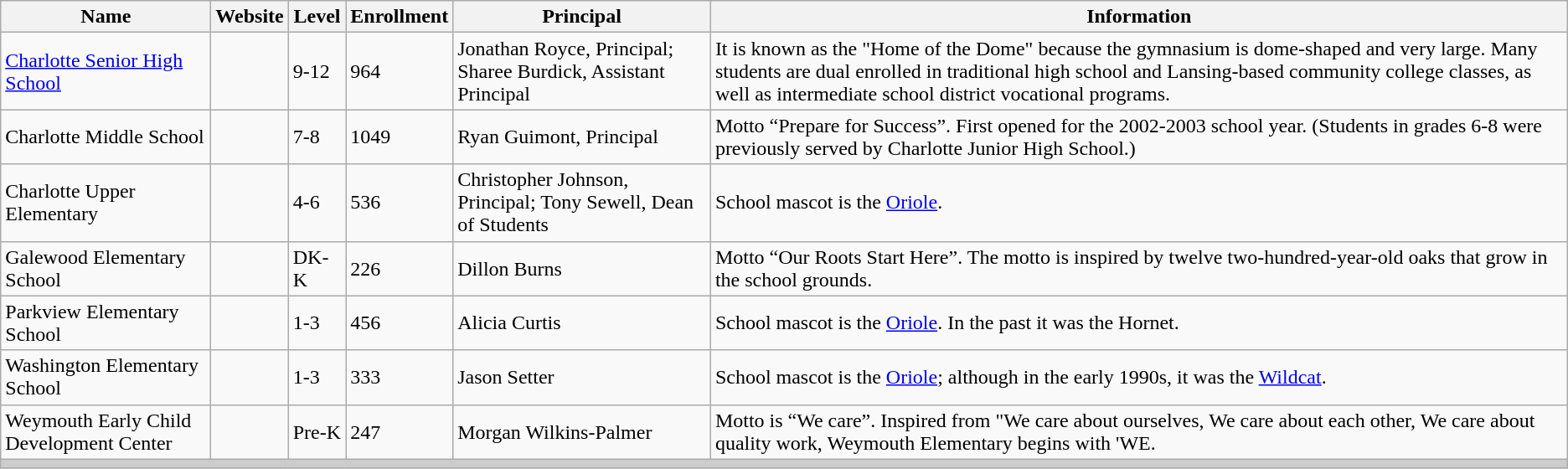<table width="auto" class="wikitable">
<tr>
<th>Name</th>
<th>Website</th>
<th>Level</th>
<th>Enrollment</th>
<th>Principal</th>
<th>Information</th>
</tr>
<tr>
<td><a href='#'>Charlotte Senior High School</a></td>
<td></td>
<td>9-12</td>
<td>964</td>
<td>Jonathan Royce, Principal; Sharee Burdick, Assistant Principal</td>
<td>It is known as the "Home of the Dome" because the gymnasium is dome-shaped and very large. Many students are dual enrolled in traditional high school and Lansing-based community college classes, as well as intermediate school district vocational programs.</td>
</tr>
<tr>
<td>Charlotte Middle School</td>
<td></td>
<td>7-8</td>
<td>1049</td>
<td>Ryan Guimont, Principal</td>
<td>Motto “Prepare for Success”. First opened for the 2002-2003 school year. (Students in grades 6-8 were previously served by Charlotte Junior High School.)</td>
</tr>
<tr>
<td>Charlotte Upper Elementary</td>
<td></td>
<td>4-6</td>
<td>536</td>
<td>Christopher Johnson, Principal; Tony Sewell, Dean of Students</td>
<td>School mascot is the <a href='#'>Oriole</a>.</td>
</tr>
<tr>
<td>Galewood Elementary School</td>
<td></td>
<td>DK-K</td>
<td>226</td>
<td>Dillon Burns</td>
<td>Motto “Our Roots Start Here”. The motto is inspired by twelve two-hundred-year-old oaks that grow in the school grounds.</td>
</tr>
<tr>
<td>Parkview Elementary School</td>
<td></td>
<td>1-3</td>
<td>456</td>
<td>Alicia Curtis</td>
<td>School mascot is the <a href='#'>Oriole</a>. In the past it was the Hornet.</td>
</tr>
<tr>
<td>Washington Elementary School</td>
<td></td>
<td>1-3</td>
<td>333</td>
<td>Jason Setter</td>
<td>School mascot is the <a href='#'>Oriole</a>; although in the early 1990s, it was the <a href='#'>Wildcat</a>.</td>
</tr>
<tr>
<td>Weymouth Early Child Development Center</td>
<td></td>
<td>Pre-K</td>
<td>247</td>
<td>Morgan Wilkins-Palmer</td>
<td>Motto is “We care”. Inspired from "We care about ourselves, We care about each other, We care about quality work, Weymouth Elementary begins with 'WE.</td>
</tr>
<tr>
<td colspan="7" bgcolor="#cccccc"></td>
</tr>
</table>
